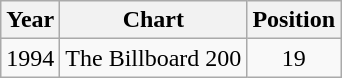<table class="wikitable">
<tr>
<th>Year</th>
<th>Chart</th>
<th>Position</th>
</tr>
<tr>
<td>1994</td>
<td>The Billboard 200</td>
<td align="center">19</td>
</tr>
</table>
